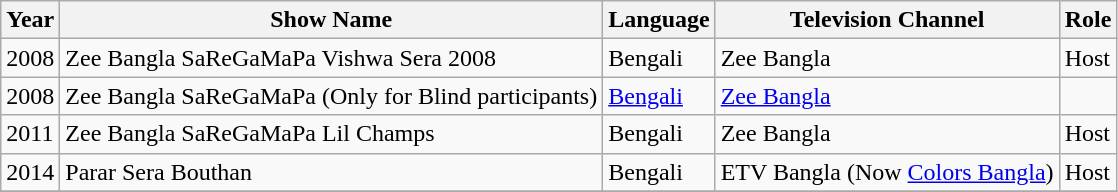<table class="wikitable sortable">
<tr>
<th>Year</th>
<th>Show Name</th>
<th>Language</th>
<th>Television Channel</th>
<th>Role</th>
</tr>
<tr>
<td>2008</td>
<td>Zee Bangla SaReGaMaPa Vishwa Sera 2008</td>
<td>Bengali</td>
<td>Zee Bangla</td>
<td>Host</td>
</tr>
<tr>
<td>2008</td>
<td>Zee Bangla SaReGaMaPa (Only for Blind participants)</td>
<td><a href='#'>Bengali</a></td>
<td><a href='#'>Zee Bangla</a></td>
<td></td>
</tr>
<tr>
<td>2011</td>
<td>Zee Bangla SaReGaMaPa Lil Champs</td>
<td>Bengali</td>
<td>Zee Bangla</td>
<td>Host</td>
</tr>
<tr>
<td>2014</td>
<td>Parar Sera Bouthan</td>
<td>Bengali</td>
<td>ETV Bangla (Now <a href='#'>Colors Bangla</a>)</td>
<td>Host </td>
</tr>
<tr>
</tr>
</table>
